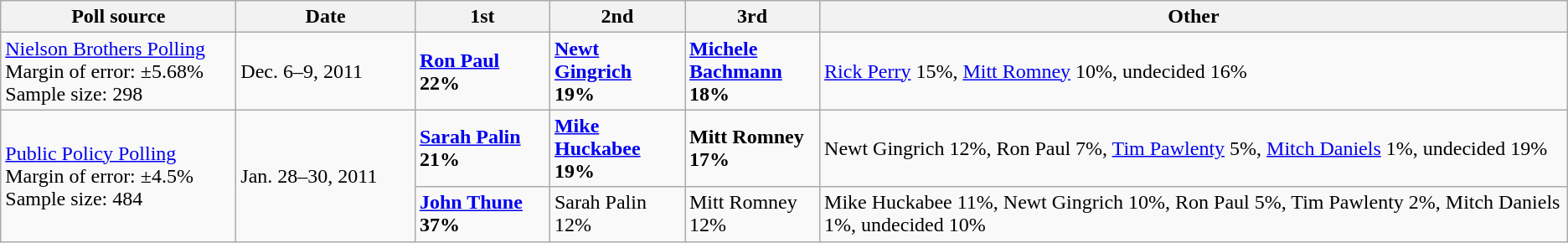<table class="wikitable">
<tr>
<th style="width:180px;">Poll source</th>
<th style="width:135px;">Date</th>
<th style="width:100px;">1st</th>
<th style="width:100px;">2nd</th>
<th style="width:100px;">3rd</th>
<th>Other</th>
</tr>
<tr>
<td><a href='#'>Nielson Brothers Polling</a><br>Margin of error: ±5.68%
<br>Sample size: 298</td>
<td>Dec. 6–9, 2011</td>
<td><strong><a href='#'>Ron Paul</a><br> 22%</strong></td>
<td><strong><a href='#'>Newt Gingrich</a><br> 19%</strong></td>
<td><strong><a href='#'>Michele Bachmann</a><br> 18%</strong></td>
<td><a href='#'>Rick Perry</a> 15%, <a href='#'>Mitt Romney</a> 10%, undecided 16%</td>
</tr>
<tr>
<td rowspan=2><a href='#'>Public Policy Polling</a><br>Margin of error: ±4.5%
<br>Sample size: 484</td>
<td rowspan=2>Jan. 28–30, 2011</td>
<td><strong><a href='#'>Sarah Palin</a><br> 21%</strong></td>
<td><strong><a href='#'>Mike Huckabee</a><br> 19%</strong></td>
<td><strong>Mitt Romney<br> 17%</strong></td>
<td>Newt Gingrich 12%, Ron Paul 7%, <a href='#'>Tim Pawlenty</a> 5%, <a href='#'>Mitch Daniels</a> 1%, undecided 19%</td>
</tr>
<tr>
<td><strong><a href='#'>John Thune</a><br> 37%</strong></td>
<td>Sarah Palin<br> 12%</td>
<td>Mitt Romney<br> 12%</td>
<td>Mike Huckabee 11%, Newt Gingrich 10%, Ron Paul 5%, Tim Pawlenty 2%, Mitch Daniels 1%, undecided 10%</td>
</tr>
</table>
